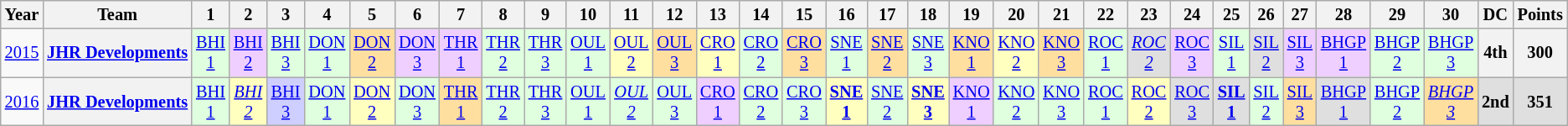<table class="wikitable" style="text-align:center; font-size:85%">
<tr>
<th>Year</th>
<th>Team</th>
<th>1</th>
<th>2</th>
<th>3</th>
<th>4</th>
<th>5</th>
<th>6</th>
<th>7</th>
<th>8</th>
<th>9</th>
<th>10</th>
<th>11</th>
<th>12</th>
<th>13</th>
<th>14</th>
<th>15</th>
<th>16</th>
<th>17</th>
<th>18</th>
<th>19</th>
<th>20</th>
<th>21</th>
<th>22</th>
<th>23</th>
<th>24</th>
<th>25</th>
<th>26</th>
<th>27</th>
<th>28</th>
<th>29</th>
<th>30</th>
<th>DC</th>
<th>Points</th>
</tr>
<tr>
<td><a href='#'>2015</a></td>
<th nowrap><a href='#'>JHR Developments</a></th>
<td style="background:#DFFFDF;"><a href='#'>BHI<br>1</a><br></td>
<td style="background:#EFCFFF;"><a href='#'>BHI<br>2</a><br></td>
<td style="background:#DFFFDF;"><a href='#'>BHI<br>3</a><br></td>
<td style="background:#DFFFDF;"><a href='#'>DON<br>1</a><br></td>
<td style="background:#FFDF9F;"><a href='#'>DON<br>2</a><br></td>
<td style="background:#EFCFFF;"><a href='#'>DON<br>3</a><br></td>
<td style="background:#EFCFFF;"><a href='#'>THR<br>1</a><br></td>
<td style="background:#DFFFDF;"><a href='#'>THR<br>2</a><br></td>
<td style="background:#DFFFDF;"><a href='#'>THR<br>3</a><br></td>
<td style="background:#DFFFDF;"><a href='#'>OUL<br>1</a><br></td>
<td style="background:#FFFFBF;"><a href='#'>OUL<br>2</a><br></td>
<td style="background:#FFDF9F;"><a href='#'>OUL<br>3</a><br></td>
<td style="background:#FFFFBF;"><a href='#'>CRO<br>1</a><br></td>
<td style="background:#DFFFDF;"><a href='#'>CRO<br>2</a><br></td>
<td style="background:#FFDF9F;"><a href='#'>CRO<br>3</a><br></td>
<td style="background:#DFFFDF;"><a href='#'>SNE<br>1</a><br></td>
<td style="background:#FFDF9F;"><a href='#'>SNE<br>2</a><br></td>
<td style="background:#DFFFDF;"><a href='#'>SNE<br>3</a><br></td>
<td style="background:#FFDF9F;"><a href='#'>KNO<br>1</a><br></td>
<td style="background:#FFFFBF;"><a href='#'>KNO<br>2</a><br></td>
<td style="background:#FFDF9F;"><a href='#'>KNO<br>3</a><br></td>
<td style="background:#DFFFDF;"><a href='#'>ROC<br>1</a><br></td>
<td style="background:#DFDFDF;"><em><a href='#'>ROC<br>2</a></em><br></td>
<td style="background:#EFCFFF;"><a href='#'>ROC<br>3</a><br></td>
<td style="background:#DFFFDF;"><a href='#'>SIL<br>1</a><br></td>
<td style="background:#DFDFDF;"><a href='#'>SIL<br>2</a><br></td>
<td style="background:#EFCFFF;"><a href='#'>SIL<br>3</a><br></td>
<td style="background:#EFCFFF;"><a href='#'>BHGP<br>1</a><br></td>
<td style="background:#DFFFDF;"><a href='#'>BHGP<br>2</a><br></td>
<td style="background:#DFFFDF;"><a href='#'>BHGP<br>3</a><br></td>
<th>4th</th>
<th>300</th>
</tr>
<tr>
<td><a href='#'>2016</a></td>
<th nowrap><a href='#'>JHR Developments</a></th>
<td style="background:#dfffdf"><a href='#'>BHI<br>1</a><br></td>
<td style="background:#ffffbf"><em><a href='#'>BHI<br>2</a></em><br></td>
<td style="background:#cfcfff"><a href='#'>BHI<br>3</a><br></td>
<td style="background:#dfffdf"><a href='#'>DON<br>1</a><br></td>
<td style="background:#ffffbf"><a href='#'>DON<br>2</a><br></td>
<td style="background:#dfffdf"><a href='#'>DON<br>3</a><br></td>
<td style="background:#ffdf9f"><a href='#'>THR<br>1</a><br></td>
<td style="background:#dfffdf"><a href='#'>THR<br>2</a><br></td>
<td style="background:#dfffdf"><a href='#'>THR<br>3</a><br></td>
<td style="background:#dfffdf"><a href='#'>OUL<br>1</a><br></td>
<td style="background:#dfffdf"><em><a href='#'>OUL<br>2</a></em><br></td>
<td style="background:#dfffdf"><a href='#'>OUL<br>3</a><br></td>
<td style="background:#efcfff"><a href='#'>CRO<br>1</a><br></td>
<td style="background:#dfffdf"><a href='#'>CRO<br>2</a><br></td>
<td style="background:#dfffdf"><a href='#'>CRO<br>3</a><br></td>
<td style="background:#ffffbf"><strong><a href='#'>SNE<br>1</a></strong><br></td>
<td style="background:#dfffdf"><a href='#'>SNE<br>2</a><br></td>
<td style="background:#ffffbf"><strong><a href='#'>SNE<br>3</a></strong><br></td>
<td style="background:#efcfff"><a href='#'>KNO<br>1</a><br></td>
<td style="background:#dfffdf"><a href='#'>KNO<br>2</a><br></td>
<td style="background:#dfffdf"><a href='#'>KNO<br>3</a><br></td>
<td style="background:#dfffdf"><a href='#'>ROC<br>1</a><br></td>
<td style="background:#ffffbf"><a href='#'>ROC<br>2</a><br></td>
<td style="background:#dfdfdf"><a href='#'>ROC<br>3</a><br></td>
<td style="background:#dfdfdf"><strong><a href='#'>SIL<br>1</a></strong><br></td>
<td style="background:#dfffdf"><a href='#'>SIL<br>2</a><br></td>
<td style="background:#ffdf9f"><a href='#'>SIL<br>3</a><br></td>
<td style="background:#dfdfdf"><a href='#'>BHGP<br>1</a><br></td>
<td style="background:#dfffdf"><a href='#'>BHGP<br>2</a><br></td>
<td style="background:#ffdf9f"><em><a href='#'>BHGP<br>3</a></em><br></td>
<th style="background:#dfdfdf">2nd</th>
<th style="background:#dfdfdf">351</th>
</tr>
</table>
